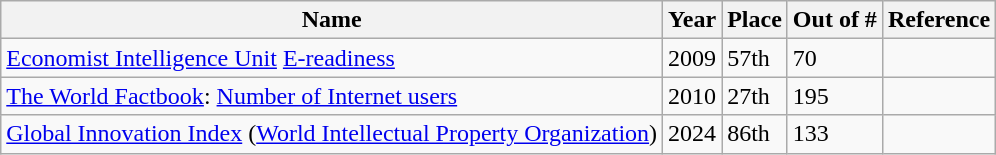<table class="wikitable" style="text-align:left">
<tr>
<th>Name</th>
<th>Year</th>
<th>Place</th>
<th>Out of #</th>
<th>Reference</th>
</tr>
<tr>
<td><a href='#'>Economist Intelligence Unit</a> <a href='#'>E-readiness</a></td>
<td>2009</td>
<td>57th</td>
<td>70</td>
<td></td>
</tr>
<tr>
<td><a href='#'>The World Factbook</a>: <a href='#'>Number of Internet users</a></td>
<td>2010</td>
<td>27th</td>
<td>195</td>
<td></td>
</tr>
<tr>
<td><a href='#'>Global Innovation Index</a> (<a href='#'>World Intellectual Property Organization</a>)</td>
<td>2024</td>
<td>86th</td>
<td>133</td>
<td></td>
</tr>
</table>
